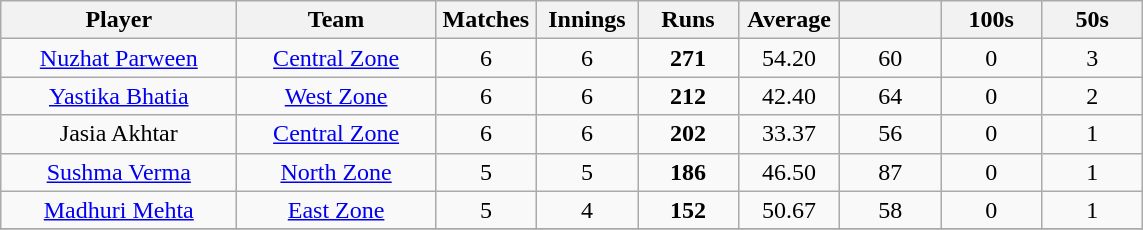<table class="wikitable" style="text-align:center;">
<tr>
<th width=150>Player</th>
<th width=125>Team</th>
<th width=60>Matches</th>
<th width=60>Innings</th>
<th width=60>Runs</th>
<th width=60>Average</th>
<th width=60></th>
<th width=60>100s</th>
<th width=60>50s</th>
</tr>
<tr>
<td><a href='#'>Nuzhat Parween</a></td>
<td><a href='#'>Central Zone</a></td>
<td>6</td>
<td>6</td>
<td><strong>271</strong></td>
<td>54.20</td>
<td>60</td>
<td>0</td>
<td>3</td>
</tr>
<tr>
<td><a href='#'>Yastika Bhatia</a></td>
<td><a href='#'>West Zone</a></td>
<td>6</td>
<td>6</td>
<td><strong>212</strong></td>
<td>42.40</td>
<td>64</td>
<td>0</td>
<td>2</td>
</tr>
<tr>
<td>Jasia Akhtar</td>
<td><a href='#'>Central Zone</a></td>
<td>6</td>
<td>6</td>
<td><strong>202</strong></td>
<td>33.37</td>
<td>56</td>
<td>0</td>
<td>1</td>
</tr>
<tr>
<td><a href='#'>Sushma Verma</a></td>
<td><a href='#'>North Zone</a></td>
<td>5</td>
<td>5</td>
<td><strong>186</strong></td>
<td>46.50</td>
<td>87</td>
<td>0</td>
<td>1</td>
</tr>
<tr>
<td><a href='#'>Madhuri Mehta</a></td>
<td><a href='#'>East Zone</a></td>
<td>5</td>
<td>4</td>
<td><strong>152</strong></td>
<td>50.67</td>
<td>58</td>
<td>0</td>
<td>1</td>
</tr>
<tr>
</tr>
</table>
